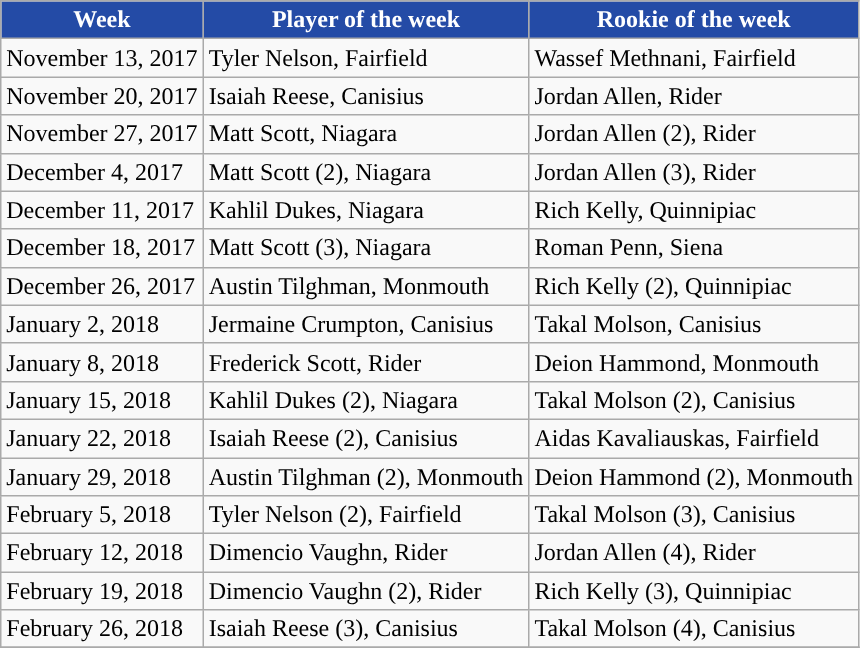<table class="wikitable" border="1">
<tr>
<th align="center" style="background:#244BA6; color:#FFFFFF;">Week</th>
<th align="center" style="background:#244BA6; color:#FFFFFF;">Player of the week</th>
<th align="center" style="background:#244BA6; color:#FFFFFF;">Rookie of the week</th>
</tr>
<tr>
<td>November 13, 2017</td>
<td>Tyler Nelson, Fairfield</td>
<td>Wassef Methnani, Fairfield</td>
</tr>
<tr>
<td>November 20, 2017</td>
<td>Isaiah Reese, Canisius</td>
<td>Jordan Allen, Rider</td>
</tr>
<tr>
<td>November 27, 2017</td>
<td>Matt Scott, Niagara</td>
<td>Jordan Allen (2), Rider</td>
</tr>
<tr>
<td>December 4, 2017</td>
<td>Matt Scott (2), Niagara</td>
<td>Jordan Allen (3), Rider</td>
</tr>
<tr>
<td>December 11, 2017</td>
<td>Kahlil Dukes, Niagara</td>
<td>Rich Kelly, Quinnipiac</td>
</tr>
<tr>
<td>December 18, 2017</td>
<td>Matt Scott (3), Niagara</td>
<td>Roman Penn, Siena</td>
</tr>
<tr>
<td>December 26, 2017</td>
<td>Austin Tilghman, Monmouth</td>
<td>Rich Kelly (2), Quinnipiac</td>
</tr>
<tr>
<td>January 2, 2018</td>
<td>Jermaine Crumpton, Canisius</td>
<td>Takal Molson, Canisius</td>
</tr>
<tr>
<td>January 8, 2018</td>
<td>Frederick Scott, Rider</td>
<td>Deion Hammond, Monmouth</td>
</tr>
<tr>
<td>January 15, 2018</td>
<td>Kahlil Dukes (2), Niagara</td>
<td>Takal Molson (2), Canisius</td>
</tr>
<tr>
<td>January 22, 2018</td>
<td>Isaiah Reese (2), Canisius</td>
<td>Aidas Kavaliauskas, Fairfield</td>
</tr>
<tr>
<td>January 29, 2018</td>
<td>Austin Tilghman (2), Monmouth</td>
<td>Deion Hammond (2), Monmouth</td>
</tr>
<tr>
<td>February 5, 2018</td>
<td>Tyler Nelson (2), Fairfield</td>
<td>Takal Molson (3), Canisius</td>
</tr>
<tr>
<td>February 12, 2018</td>
<td>Dimencio Vaughn, Rider</td>
<td>Jordan Allen (4), Rider</td>
</tr>
<tr>
<td>February 19, 2018</td>
<td>Dimencio Vaughn (2), Rider</td>
<td>Rich Kelly (3), Quinnipiac</td>
</tr>
<tr>
<td>February 26, 2018</td>
<td>Isaiah Reese (3), Canisius</td>
<td>Takal Molson (4), Canisius</td>
</tr>
<tr>
</tr>
</table>
